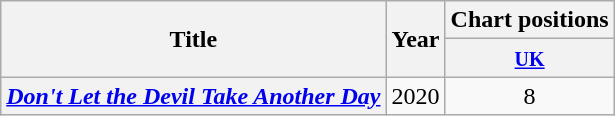<table class="wikitable plainrowheaders" style="text-align:center">
<tr>
<th scope="col" rowspan="2">Title</th>
<th scope="col" rowspan="2">Year</th>
<th scope="col" colspan="2">Chart positions</th>
</tr>
<tr>
<th scope="col"><small><a href='#'>UK</a></small><br></th>
</tr>
<tr>
<th scope="row"><em><a href='#'>Don't Let the Devil Take Another Day</a></em></th>
<td>2020</td>
<td>8</td>
</tr>
</table>
